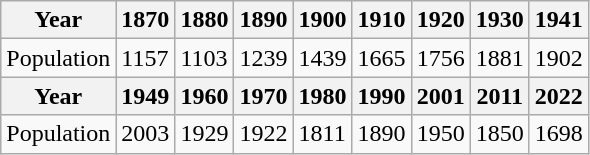<table class="wikitable">
<tr>
<th>Year</th>
<th>1870</th>
<th>1880</th>
<th>1890</th>
<th>1900</th>
<th>1910</th>
<th>1920</th>
<th>1930</th>
<th>1941</th>
</tr>
<tr>
<td>Population</td>
<td>1157</td>
<td>1103</td>
<td>1239</td>
<td>1439</td>
<td>1665</td>
<td>1756</td>
<td>1881</td>
<td>1902</td>
</tr>
<tr>
<th>Year</th>
<th>1949</th>
<th>1960</th>
<th>1970</th>
<th>1980</th>
<th>1990</th>
<th>2001</th>
<th>2011</th>
<th>2022</th>
</tr>
<tr>
<td>Population</td>
<td>2003</td>
<td>1929</td>
<td>1922</td>
<td>1811</td>
<td>1890</td>
<td>1950</td>
<td>1850</td>
<td>1698</td>
</tr>
</table>
